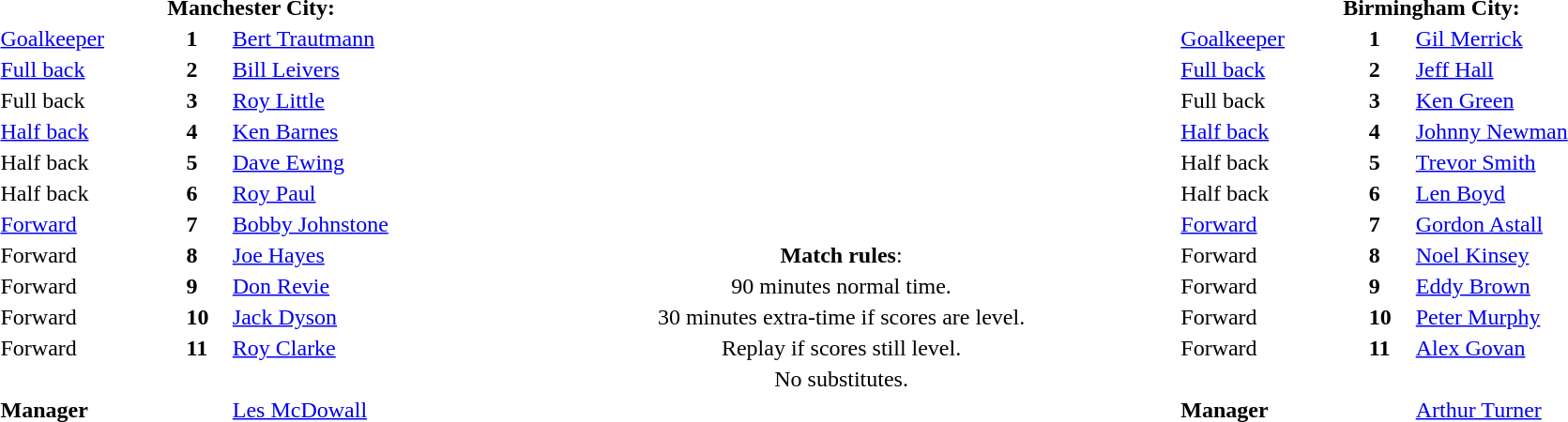<table width="95%">
<tr>
<th colspan="3" width="30%">Manchester City:</th>
<th colspan="3" width="40%"></th>
<th colspan="3" width="30%">Birmingham City:</th>
</tr>
<tr>
<td><a href='#'>Goalkeeper</a></td>
<td><strong>1</strong></td>
<td><a href='#'>Bert Trautmann</a></td>
<td rowspan=7 align=center></td>
<td rowspan=7 align=center valign=top><br></td>
<td rowspan=7 align=center></td>
<td><a href='#'>Goalkeeper</a></td>
<td><strong>1</strong></td>
<td><a href='#'>Gil Merrick</a></td>
</tr>
<tr>
<td><a href='#'>Full back</a></td>
<td><strong>2</strong></td>
<td><a href='#'>Bill Leivers</a></td>
<td><a href='#'>Full back</a></td>
<td><strong>2</strong></td>
<td><a href='#'>Jeff Hall</a></td>
</tr>
<tr>
<td>Full back</td>
<td><strong>3</strong></td>
<td><a href='#'>Roy Little</a></td>
<td>Full back</td>
<td><strong>3</strong></td>
<td><a href='#'>Ken Green</a></td>
</tr>
<tr>
<td><a href='#'>Half back</a></td>
<td><strong>4</strong></td>
<td><a href='#'>Ken Barnes</a></td>
<td><a href='#'>Half back</a></td>
<td><strong>4</strong></td>
<td><a href='#'>Johnny Newman</a></td>
</tr>
<tr>
<td>Half back</td>
<td><strong>5</strong></td>
<td><a href='#'>Dave Ewing</a></td>
<td>Half back</td>
<td><strong>5</strong></td>
<td><a href='#'>Trevor Smith</a></td>
</tr>
<tr>
<td>Half back</td>
<td><strong>6</strong></td>
<td><a href='#'>Roy Paul</a></td>
<td>Half back</td>
<td><strong>6</strong></td>
<td><a href='#'>Len Boyd</a></td>
</tr>
<tr>
<td><a href='#'>Forward</a></td>
<td><strong>7</strong></td>
<td><a href='#'>Bobby Johnstone</a></td>
<td><a href='#'>Forward</a></td>
<td><strong>7</strong></td>
<td><a href='#'>Gordon Astall</a></td>
</tr>
<tr>
<td>Forward</td>
<td><strong>8</strong></td>
<td><a href='#'>Joe Hayes</a></td>
<td colspan=3 align=center><strong>Match rules</strong>:</td>
<td>Forward</td>
<td><strong>8</strong></td>
<td><a href='#'>Noel Kinsey</a></td>
</tr>
<tr>
<td>Forward</td>
<td><strong>9</strong></td>
<td><a href='#'>Don Revie</a></td>
<td colspan=3 align=center>90 minutes normal time.</td>
<td>Forward</td>
<td><strong>9</strong></td>
<td><a href='#'>Eddy Brown</a></td>
</tr>
<tr>
<td>Forward</td>
<td><strong>10</strong></td>
<td><a href='#'>Jack Dyson</a></td>
<td colspan=3 align=center>30 minutes extra-time if scores are level.</td>
<td>Forward</td>
<td><strong>10</strong></td>
<td><a href='#'>Peter Murphy</a></td>
</tr>
<tr>
<td>Forward</td>
<td><strong>11</strong></td>
<td><a href='#'>Roy Clarke</a></td>
<td colspan=3 align=center>Replay if scores still level.</td>
<td>Forward</td>
<td><strong>11</strong></td>
<td><a href='#'>Alex Govan</a></td>
</tr>
<tr>
<td colspan="3"></td>
<td colspan=3 align=center>No substitutes.</td>
<td colspan="3"></td>
</tr>
<tr>
<td><strong>Manager</strong></td>
<td></td>
<td><a href='#'>Les McDowall</a></td>
<td colspan=3></td>
<td><strong>Manager</strong></td>
<td></td>
<td><a href='#'>Arthur Turner</a></td>
</tr>
</table>
